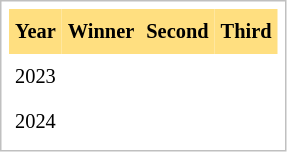<table cellpadding="4" cellspacing="0"  style="border: 1px solid silver; color: black; margin: 0 0 0.5em 0; background-color: white; padding: 5px; text-align: left; font-size:85%; vertical-align: top; line-height:1.6em;">
<tr>
<th scope=col; align="center" bgcolor="FFDF80">Year</th>
<th scope=col; align="center" bgcolor="FFDF80">Winner</th>
<th scope=col; align="center" bgcolor="FFDF80">Second</th>
<th scope=col; align="center" bgcolor="FFDF80">Third</th>
</tr>
<tr>
<td>2023</td>
<td></td>
<td></td>
<td></td>
</tr>
<tr>
<td>2024</td>
<td></td>
<td></td>
<td></td>
</tr>
</table>
